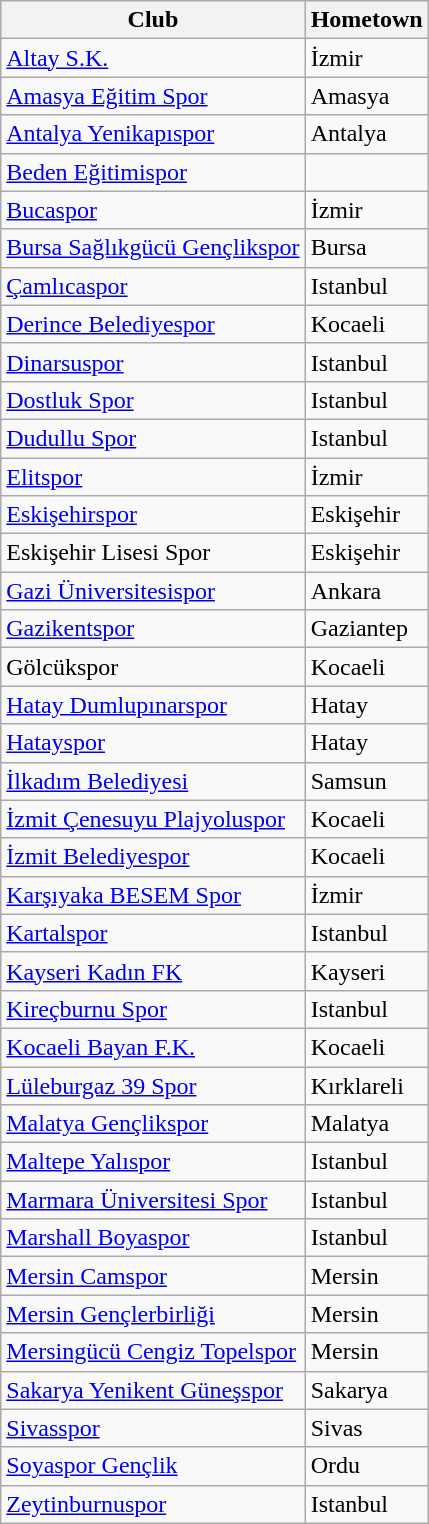<table class="wikitable sortable">
<tr>
<th>Club</th>
<th>Hometown</th>
</tr>
<tr>
<td><a href='#'>Altay S.K.</a></td>
<td>İzmir</td>
</tr>
<tr>
<td><a href='#'>Amasya Eğitim Spor</a></td>
<td>Amasya</td>
</tr>
<tr>
<td><a href='#'>Antalya Yenikapıspor</a></td>
<td>Antalya</td>
</tr>
<tr>
<td><a href='#'>Beden Eğitimispor</a></td>
<td></td>
</tr>
<tr>
<td><a href='#'>Bucaspor</a></td>
<td>İzmir</td>
</tr>
<tr>
<td><a href='#'>Bursa Sağlıkgücü Gençlikspor</a></td>
<td>Bursa</td>
</tr>
<tr>
<td><a href='#'>Çamlıcaspor</a></td>
<td>Istanbul</td>
</tr>
<tr>
<td><a href='#'>Derince Belediyespor</a></td>
<td>Kocaeli</td>
</tr>
<tr>
<td><a href='#'>Dinarsuspor</a></td>
<td>Istanbul</td>
</tr>
<tr>
<td><a href='#'>Dostluk Spor</a></td>
<td>Istanbul</td>
</tr>
<tr>
<td><a href='#'>Dudullu Spor</a></td>
<td>Istanbul</td>
</tr>
<tr>
<td><a href='#'>Elitspor</a></td>
<td>İzmir</td>
</tr>
<tr>
<td><a href='#'>Eskişehirspor</a></td>
<td>Eskişehir</td>
</tr>
<tr>
<td>Eskişehir Lisesi Spor</td>
<td>Eskişehir</td>
</tr>
<tr>
<td><a href='#'>Gazi Üniversitesispor</a></td>
<td>Ankara</td>
</tr>
<tr>
<td><a href='#'>Gazikentspor</a></td>
<td>Gaziantep</td>
</tr>
<tr>
<td>Gölcükspor</td>
<td>Kocaeli</td>
</tr>
<tr>
<td><a href='#'>Hatay Dumlupınarspor</a></td>
<td>Hatay</td>
</tr>
<tr>
<td><a href='#'>Hatayspor</a></td>
<td>Hatay</td>
</tr>
<tr>
<td><a href='#'>İlkadım Belediyesi</a></td>
<td>Samsun</td>
</tr>
<tr>
<td><a href='#'>İzmit Çenesuyu Plajyoluspor</a></td>
<td>Kocaeli</td>
</tr>
<tr>
<td><a href='#'>İzmit Belediyespor</a></td>
<td>Kocaeli</td>
</tr>
<tr>
<td><a href='#'>Karşıyaka BESEM Spor</a></td>
<td>İzmir</td>
</tr>
<tr>
<td><a href='#'>Kartalspor</a></td>
<td>Istanbul</td>
</tr>
<tr>
<td><a href='#'>Kayseri Kadın FK</a></td>
<td>Kayseri</td>
</tr>
<tr>
<td><a href='#'>Kireçburnu Spor</a></td>
<td>Istanbul</td>
</tr>
<tr>
<td><a href='#'>Kocaeli Bayan F.K.</a></td>
<td>Kocaeli</td>
</tr>
<tr>
<td><a href='#'>Lüleburgaz 39 Spor</a></td>
<td>Kırklareli</td>
</tr>
<tr>
<td><a href='#'>Malatya Gençlikspor</a></td>
<td>Malatya</td>
</tr>
<tr>
<td><a href='#'>Maltepe Yalıspor</a></td>
<td>Istanbul</td>
</tr>
<tr>
<td><a href='#'>Marmara Üniversitesi Spor</a></td>
<td>Istanbul</td>
</tr>
<tr>
<td><a href='#'>Marshall Boyaspor</a></td>
<td>Istanbul</td>
</tr>
<tr>
<td><a href='#'>Mersin Camspor</a></td>
<td>Mersin</td>
</tr>
<tr>
<td><a href='#'>Mersin Gençlerbirliği</a></td>
<td>Mersin</td>
</tr>
<tr>
<td><a href='#'>Mersingücü Cengiz Topelspor</a></td>
<td>Mersin</td>
</tr>
<tr>
<td><a href='#'>Sakarya Yenikent Güneşspor</a></td>
<td>Sakarya</td>
</tr>
<tr>
<td><a href='#'>Sivasspor</a></td>
<td>Sivas</td>
</tr>
<tr>
<td><a href='#'>Soyaspor Gençlik</a></td>
<td>Ordu</td>
</tr>
<tr>
<td><a href='#'>Zeytinburnuspor</a></td>
<td>Istanbul</td>
</tr>
</table>
